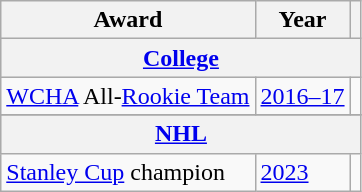<table class="wikitable">
<tr>
<th>Award</th>
<th>Year</th>
<th></th>
</tr>
<tr ALIGN="center" bgcolor="#e0e0e0">
<th colspan="3"><a href='#'>College</a></th>
</tr>
<tr>
<td><a href='#'>WCHA</a> All-<a href='#'>Rookie Team</a></td>
<td><a href='#'>2016–17</a></td>
<td></td>
</tr>
<tr>
</tr>
<tr ALIGN="center" bgcolor="#e0e0e0">
<th colspan="3"><a href='#'>NHL</a></th>
</tr>
<tr>
<td><a href='#'>Stanley Cup</a> champion</td>
<td><a href='#'>2023</a></td>
<td></td>
</tr>
</table>
